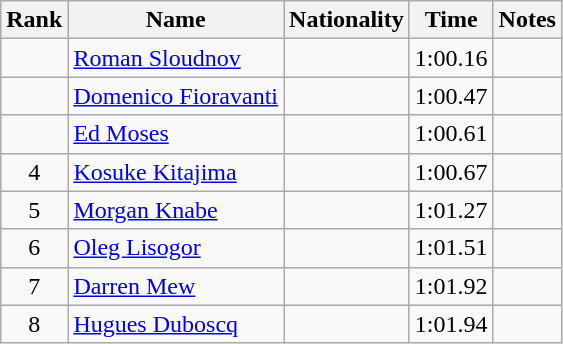<table class="wikitable sortable" style="text-align:center">
<tr>
<th>Rank</th>
<th>Name</th>
<th>Nationality</th>
<th>Time</th>
<th>Notes</th>
</tr>
<tr>
<td></td>
<td align=left><a href='#'>Roman Sloudnov</a></td>
<td align=left></td>
<td>1:00.16</td>
<td></td>
</tr>
<tr>
<td></td>
<td align=left><a href='#'>Domenico Fioravanti</a></td>
<td align=left></td>
<td>1:00.47</td>
<td></td>
</tr>
<tr>
<td></td>
<td align=left><a href='#'>Ed Moses</a></td>
<td align=left></td>
<td>1:00.61</td>
<td></td>
</tr>
<tr>
<td>4</td>
<td align=left><a href='#'>Kosuke Kitajima</a></td>
<td align=left></td>
<td>1:00.67</td>
<td></td>
</tr>
<tr>
<td>5</td>
<td align=left><a href='#'>Morgan Knabe</a></td>
<td align=left></td>
<td>1:01.27</td>
<td></td>
</tr>
<tr>
<td>6</td>
<td align=left><a href='#'>Oleg Lisogor</a></td>
<td align=left></td>
<td>1:01.51</td>
<td></td>
</tr>
<tr>
<td>7</td>
<td align=left><a href='#'>Darren Mew</a></td>
<td align=left></td>
<td>1:01.92</td>
<td></td>
</tr>
<tr>
<td>8</td>
<td align=left><a href='#'>Hugues Duboscq</a></td>
<td align=left></td>
<td>1:01.94</td>
<td></td>
</tr>
</table>
